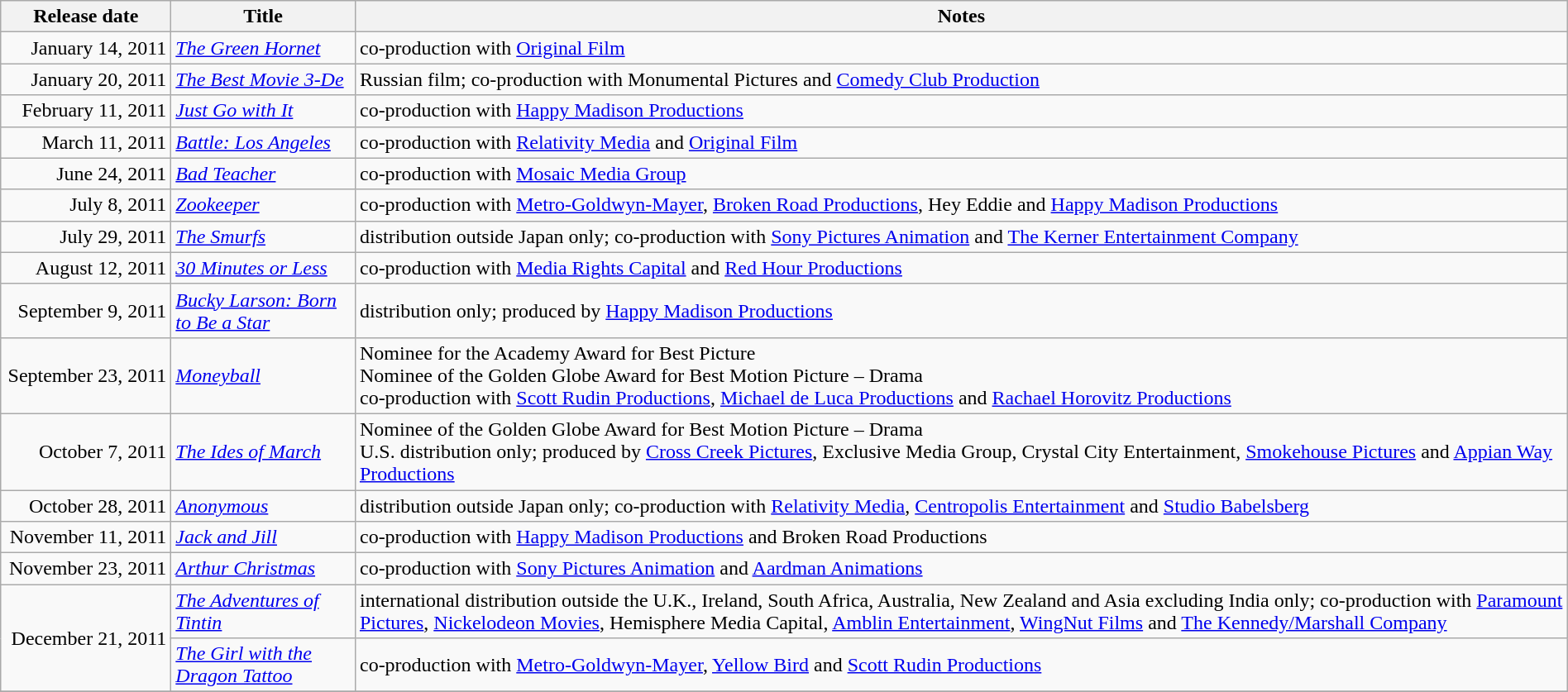<table class="wikitable sortable" style="width:100%;">
<tr>
<th scope="col" style="width:130px;">Release date</th>
<th>Title</th>
<th>Notes</th>
</tr>
<tr>
<td style="text-align:right;">January 14, 2011</td>
<td><em><a href='#'>The Green Hornet</a></em></td>
<td>co-production with <a href='#'>Original Film</a></td>
</tr>
<tr>
<td style="text-align:right;">January 20, 2011</td>
<td><em><a href='#'>The Best Movie 3-De</a></em></td>
<td>Russian film; co-production with Monumental Pictures and <a href='#'>Comedy Club Production</a></td>
</tr>
<tr>
<td style="text-align:right;">February 11, 2011</td>
<td><em><a href='#'>Just Go with It</a></em></td>
<td>co-production with <a href='#'>Happy Madison Productions</a></td>
</tr>
<tr>
<td style="text-align:right;">March 11, 2011</td>
<td><em><a href='#'>Battle: Los Angeles</a></em></td>
<td>co-production with <a href='#'>Relativity Media</a> and <a href='#'>Original Film</a></td>
</tr>
<tr>
<td style="text-align:right;">June 24, 2011</td>
<td><em><a href='#'>Bad Teacher</a></em></td>
<td>co-production with <a href='#'>Mosaic Media Group</a></td>
</tr>
<tr>
<td style="text-align:right;">July 8, 2011</td>
<td><em><a href='#'>Zookeeper</a></em></td>
<td>co-production with <a href='#'>Metro-Goldwyn-Mayer</a>, <a href='#'>Broken Road Productions</a>, Hey Eddie and <a href='#'>Happy Madison Productions</a></td>
</tr>
<tr>
<td style="text-align:right;">July 29, 2011</td>
<td><em><a href='#'>The Smurfs</a></em></td>
<td>distribution outside Japan only; co-production with <a href='#'>Sony Pictures Animation</a> and <a href='#'>The Kerner Entertainment Company</a></td>
</tr>
<tr>
<td style="text-align:right;">August 12, 2011</td>
<td><em><a href='#'>30 Minutes or Less</a></em></td>
<td>co-production with <a href='#'>Media Rights Capital</a> and <a href='#'>Red Hour Productions</a></td>
</tr>
<tr>
<td style="text-align:right;">September 9, 2011</td>
<td><em><a href='#'>Bucky Larson: Born to Be a Star</a></em></td>
<td>distribution only; produced by <a href='#'>Happy Madison Productions</a></td>
</tr>
<tr>
<td style="text-align:right;">September 23, 2011</td>
<td><em><a href='#'>Moneyball</a></em></td>
<td>Nominee for the Academy Award for Best Picture<br>Nominee of the Golden Globe Award for Best Motion Picture – Drama<br>co-production with <a href='#'>Scott Rudin Productions</a>, <a href='#'>Michael de Luca Productions</a> and <a href='#'>Rachael Horovitz Productions</a></td>
</tr>
<tr>
<td style="text-align:right;">October 7, 2011</td>
<td><em><a href='#'>The Ides of March</a></em></td>
<td>Nominee of the Golden Globe Award for Best Motion Picture – Drama<br>U.S. distribution only; produced by <a href='#'>Cross Creek Pictures</a>, Exclusive Media Group, Crystal City Entertainment, <a href='#'>Smokehouse Pictures</a> and <a href='#'>Appian Way Productions</a></td>
</tr>
<tr>
<td style="text-align:right;">October 28, 2011</td>
<td><em><a href='#'>Anonymous</a></em></td>
<td>distribution outside Japan only; co-production with <a href='#'>Relativity Media</a>, <a href='#'>Centropolis Entertainment</a> and <a href='#'>Studio Babelsberg</a></td>
</tr>
<tr>
<td style="text-align:right;">November 11, 2011</td>
<td><em><a href='#'>Jack and Jill</a></em></td>
<td>co-production with <a href='#'>Happy Madison Productions</a> and Broken Road Productions</td>
</tr>
<tr>
<td style="text-align:right;">November 23, 2011</td>
<td><em><a href='#'>Arthur Christmas</a></em></td>
<td>co-production with <a href='#'>Sony Pictures Animation</a> and <a href='#'>Aardman Animations</a></td>
</tr>
<tr>
<td style="text-align:right;" rowspan="2">December 21, 2011</td>
<td><em><a href='#'>The Adventures of Tintin</a></em></td>
<td>international distribution outside the U.K., Ireland, South Africa, Australia, New Zealand and Asia excluding India only; co-production with <a href='#'>Paramount Pictures</a>, <a href='#'>Nickelodeon Movies</a>, Hemisphere Media Capital, <a href='#'>Amblin Entertainment</a>, <a href='#'>WingNut Films</a> and <a href='#'>The Kennedy/Marshall Company</a></td>
</tr>
<tr>
<td><em><a href='#'>The Girl with the Dragon Tattoo</a></em></td>
<td>co-production with <a href='#'>Metro-Goldwyn-Mayer</a>, <a href='#'>Yellow Bird</a> and <a href='#'>Scott Rudin Productions</a></td>
</tr>
<tr>
</tr>
</table>
